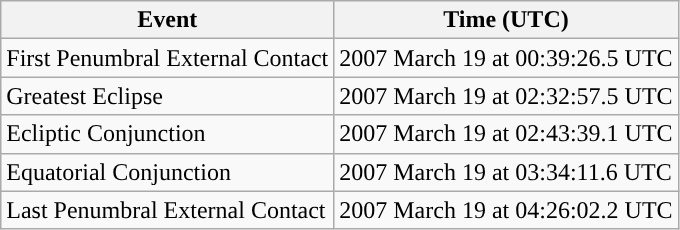<table class="wikitable">
<tr>
<th>Event</th>
<th>Time (UTC)</th>
</tr>
<tr>
<td>First Penumbral External Contact</td>
<td>2007 March 19 at 00:39:26.5 UTC</td>
</tr>
<tr>
<td>Greatest Eclipse</td>
<td>2007 March 19 at 02:32:57.5 UTC</td>
</tr>
<tr>
<td>Ecliptic Conjunction</td>
<td>2007 March 19 at 02:43:39.1 UTC</td>
</tr>
<tr>
<td>Equatorial Conjunction</td>
<td>2007 March 19 at 03:34:11.6 UTC</td>
</tr>
<tr>
<td>Last Penumbral External Contact</td>
<td>2007 March 19 at 04:26:02.2 UTC</td>
</tr>
</table>
